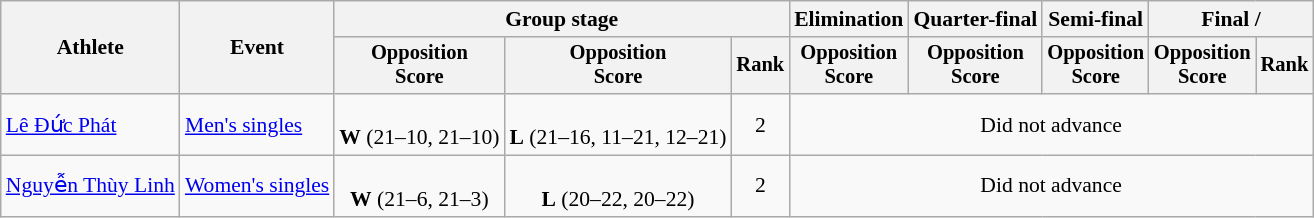<table class="wikitable" style="font-size:90%">
<tr>
<th rowspan="2">Athlete</th>
<th rowspan="2">Event</th>
<th colspan="3">Group stage</th>
<th>Elimination</th>
<th>Quarter-final</th>
<th>Semi-final</th>
<th colspan="2">Final / </th>
</tr>
<tr style="font-size:95%">
<th>Opposition<br>Score</th>
<th>Opposition<br>Score</th>
<th>Rank</th>
<th>Opposition<br>Score</th>
<th>Opposition<br>Score</th>
<th>Opposition<br>Score</th>
<th>Opposition<br>Score</th>
<th>Rank</th>
</tr>
<tr align="center">
<td align="left"><a href='#'>Lê Đức Phát</a></td>
<td align="left"><a href='#'>Men's singles</a></td>
<td><br><strong>W</strong> (21–10, 21–10)</td>
<td><br><strong>L</strong> (21–16, 11–21, 12–21)</td>
<td>2</td>
<td colspan=5>Did not advance</td>
</tr>
<tr align="center">
<td align="left"><a href='#'>Nguyễn Thùy Linh</a></td>
<td align="left"><a href='#'>Women's singles</a></td>
<td><br><strong>W</strong> (21–6, 21–3)</td>
<td><br><strong>L</strong> (20–22, 20–22)</td>
<td>2</td>
<td colspan=5>Did not advance</td>
</tr>
</table>
